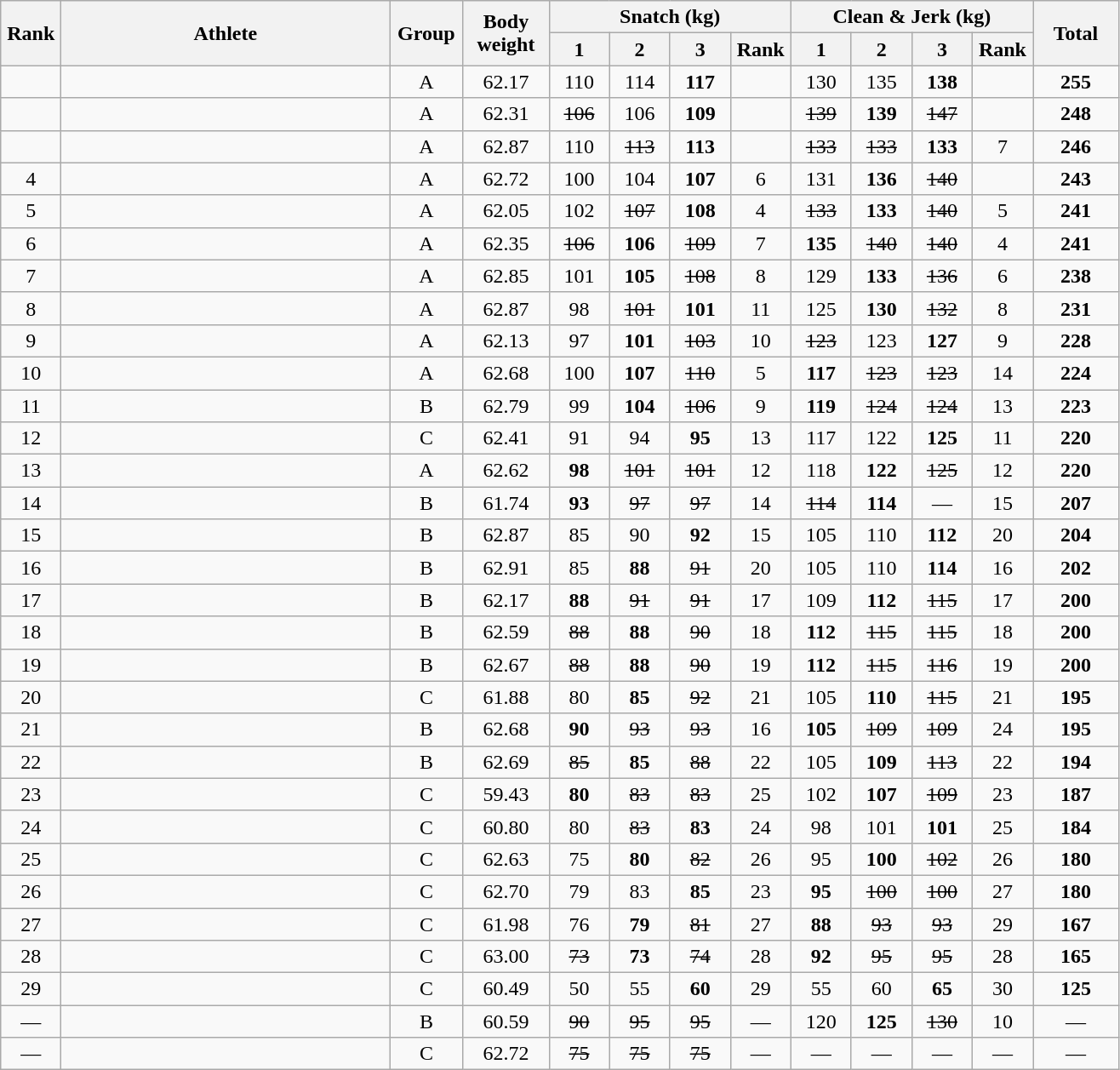<table class = "wikitable" style="text-align:center;">
<tr>
<th rowspan=2 width=40>Rank</th>
<th rowspan=2 width=250>Athlete</th>
<th rowspan=2 width=50>Group</th>
<th rowspan=2 width=60>Body weight</th>
<th colspan=4>Snatch (kg)</th>
<th colspan=4>Clean & Jerk (kg)</th>
<th rowspan=2 width=60>Total</th>
</tr>
<tr>
<th width=40>1</th>
<th width=40>2</th>
<th width=40>3</th>
<th width=40>Rank</th>
<th width=40>1</th>
<th width=40>2</th>
<th width=40>3</th>
<th width=40>Rank</th>
</tr>
<tr>
<td></td>
<td align=left></td>
<td>A</td>
<td>62.17</td>
<td>110</td>
<td>114</td>
<td><strong>117</strong></td>
<td></td>
<td>130</td>
<td>135</td>
<td><strong>138</strong></td>
<td></td>
<td><strong>255</strong></td>
</tr>
<tr>
<td></td>
<td align=left></td>
<td>A</td>
<td>62.31</td>
<td><s>106</s></td>
<td>106</td>
<td><strong>109</strong></td>
<td></td>
<td><s>139</s></td>
<td><strong>139</strong></td>
<td><s>147</s></td>
<td></td>
<td><strong>248</strong></td>
</tr>
<tr>
<td></td>
<td align=left></td>
<td>A</td>
<td>62.87</td>
<td>110</td>
<td><s>113</s></td>
<td><strong>113</strong></td>
<td></td>
<td><s>133</s></td>
<td><s>133</s></td>
<td><strong>133</strong></td>
<td>7</td>
<td><strong>246</strong></td>
</tr>
<tr>
<td>4</td>
<td align=left></td>
<td>A</td>
<td>62.72</td>
<td>100</td>
<td>104</td>
<td><strong>107</strong></td>
<td>6</td>
<td>131</td>
<td><strong>136</strong></td>
<td><s>140</s></td>
<td></td>
<td><strong>243</strong></td>
</tr>
<tr>
<td>5</td>
<td align=left></td>
<td>A</td>
<td>62.05</td>
<td>102</td>
<td><s>107</s></td>
<td><strong>108</strong></td>
<td>4</td>
<td><s>133</s></td>
<td><strong>133</strong></td>
<td><s>140</s></td>
<td>5</td>
<td><strong>241</strong></td>
</tr>
<tr>
<td>6</td>
<td align=left></td>
<td>A</td>
<td>62.35</td>
<td><s>106</s></td>
<td><strong>106</strong></td>
<td><s>109</s></td>
<td>7</td>
<td><strong>135</strong></td>
<td><s>140</s></td>
<td><s>140</s></td>
<td>4</td>
<td><strong>241</strong></td>
</tr>
<tr>
<td>7</td>
<td align=left></td>
<td>A</td>
<td>62.85</td>
<td>101</td>
<td><strong>105</strong></td>
<td><s>108</s></td>
<td>8</td>
<td>129</td>
<td><strong>133</strong></td>
<td><s>136</s></td>
<td>6</td>
<td><strong>238</strong></td>
</tr>
<tr>
<td>8</td>
<td align=left></td>
<td>A</td>
<td>62.87</td>
<td>98</td>
<td><s>101</s></td>
<td><strong>101</strong></td>
<td>11</td>
<td>125</td>
<td><strong>130</strong></td>
<td><s>132</s></td>
<td>8</td>
<td><strong>231</strong></td>
</tr>
<tr>
<td>9</td>
<td align=left></td>
<td>A</td>
<td>62.13</td>
<td>97</td>
<td><strong>101</strong></td>
<td><s>103</s></td>
<td>10</td>
<td><s>123</s></td>
<td>123</td>
<td><strong>127</strong></td>
<td>9</td>
<td><strong>228</strong></td>
</tr>
<tr>
<td>10</td>
<td align=left></td>
<td>A</td>
<td>62.68</td>
<td>100</td>
<td><strong>107</strong></td>
<td><s>110</s></td>
<td>5</td>
<td><strong>117</strong></td>
<td><s>123</s></td>
<td><s>123</s></td>
<td>14</td>
<td><strong>224</strong></td>
</tr>
<tr>
<td>11</td>
<td align=left></td>
<td>B</td>
<td>62.79</td>
<td>99</td>
<td><strong>104</strong></td>
<td><s>106 </s></td>
<td>9</td>
<td><strong>119</strong></td>
<td><s>124 </s></td>
<td><s>124 </s></td>
<td>13</td>
<td><strong>223</strong></td>
</tr>
<tr>
<td>12</td>
<td align=left></td>
<td>C</td>
<td>62.41</td>
<td>91</td>
<td>94</td>
<td><strong>95</strong></td>
<td>13</td>
<td>117</td>
<td>122</td>
<td><strong>125</strong></td>
<td>11</td>
<td><strong>220</strong></td>
</tr>
<tr>
<td>13</td>
<td align=left></td>
<td>A</td>
<td>62.62</td>
<td><strong>98</strong></td>
<td><s>101</s></td>
<td><s>101</s></td>
<td>12</td>
<td>118</td>
<td><strong>122</strong></td>
<td><s>125</s></td>
<td>12</td>
<td><strong>220</strong></td>
</tr>
<tr>
<td>14</td>
<td align=left></td>
<td>B</td>
<td>61.74</td>
<td><strong>93</strong></td>
<td><s>97 </s></td>
<td><s>97 </s></td>
<td>14</td>
<td><s>114 </s></td>
<td><strong>114</strong></td>
<td>—</td>
<td>15</td>
<td><strong>207</strong></td>
</tr>
<tr>
<td>15</td>
<td align=left></td>
<td>B</td>
<td>62.87</td>
<td>85</td>
<td>90</td>
<td><strong>92</strong></td>
<td>15</td>
<td>105</td>
<td>110</td>
<td><strong>112</strong></td>
<td>20</td>
<td><strong>204</strong></td>
</tr>
<tr>
<td>16</td>
<td align=left></td>
<td>B</td>
<td>62.91</td>
<td>85</td>
<td><strong>88</strong></td>
<td><s>91 </s></td>
<td>20</td>
<td>105</td>
<td>110</td>
<td><strong>114</strong></td>
<td>16</td>
<td><strong>202</strong></td>
</tr>
<tr>
<td>17</td>
<td align=left></td>
<td>B</td>
<td>62.17</td>
<td><strong>88</strong></td>
<td><s>91 </s></td>
<td><s>91 </s></td>
<td>17</td>
<td>109</td>
<td><strong>112</strong></td>
<td><s>115 </s></td>
<td>17</td>
<td><strong>200</strong></td>
</tr>
<tr>
<td>18</td>
<td align=left></td>
<td>B</td>
<td>62.59</td>
<td><s>88 </s></td>
<td><strong>88</strong></td>
<td><s>90 </s></td>
<td>18</td>
<td><strong>112</strong></td>
<td><s>115 </s></td>
<td><s>115 </s></td>
<td>18</td>
<td><strong>200</strong></td>
</tr>
<tr>
<td>19</td>
<td align=left></td>
<td>B</td>
<td>62.67</td>
<td><s>88 </s></td>
<td><strong>88</strong></td>
<td><s>90 </s></td>
<td>19</td>
<td><strong>112</strong></td>
<td><s>115 </s></td>
<td><s>116 </s></td>
<td>19</td>
<td><strong>200</strong></td>
</tr>
<tr>
<td>20</td>
<td align=left></td>
<td>C</td>
<td>61.88</td>
<td>80</td>
<td><strong>85</strong></td>
<td><s>92 </s></td>
<td>21</td>
<td>105</td>
<td><strong>110</strong></td>
<td><s>115 </s></td>
<td>21</td>
<td><strong>195</strong></td>
</tr>
<tr>
<td>21</td>
<td align=left></td>
<td>B</td>
<td>62.68</td>
<td><strong>90</strong></td>
<td><s>93 </s></td>
<td><s>93 </s></td>
<td>16</td>
<td><strong>105</strong></td>
<td><s>109 </s></td>
<td><s>109 </s></td>
<td>24</td>
<td><strong>195</strong></td>
</tr>
<tr>
<td>22</td>
<td align=left></td>
<td>B</td>
<td>62.69</td>
<td><s>85 </s></td>
<td><strong>85</strong></td>
<td><s>88 </s></td>
<td>22</td>
<td>105</td>
<td><strong>109</strong></td>
<td><s>113 </s></td>
<td>22</td>
<td><strong>194</strong></td>
</tr>
<tr>
<td>23</td>
<td align=left></td>
<td>C</td>
<td>59.43</td>
<td><strong>80</strong></td>
<td><s>83 </s></td>
<td><s>83 </s></td>
<td>25</td>
<td>102</td>
<td><strong>107</strong></td>
<td><s>109 </s></td>
<td>23</td>
<td><strong>187</strong></td>
</tr>
<tr>
<td>24</td>
<td align=left></td>
<td>C</td>
<td>60.80</td>
<td>80</td>
<td><s>83 </s></td>
<td><strong>83</strong></td>
<td>24</td>
<td>98</td>
<td>101</td>
<td><strong>101</strong></td>
<td>25</td>
<td><strong>184</strong></td>
</tr>
<tr>
<td>25</td>
<td align=left></td>
<td>C</td>
<td>62.63</td>
<td>75</td>
<td><strong>80</strong></td>
<td><s>82 </s></td>
<td>26</td>
<td>95</td>
<td><strong>100</strong></td>
<td><s>102 </s></td>
<td>26</td>
<td><strong>180</strong></td>
</tr>
<tr>
<td>26</td>
<td align=left></td>
<td>C</td>
<td>62.70</td>
<td>79</td>
<td>83</td>
<td><strong>85</strong></td>
<td>23</td>
<td><strong>95</strong></td>
<td><s>100 </s></td>
<td><s>100 </s></td>
<td>27</td>
<td><strong>180</strong></td>
</tr>
<tr>
<td>27</td>
<td align=left></td>
<td>C</td>
<td>61.98</td>
<td>76</td>
<td><strong>79</strong></td>
<td><s>81 </s></td>
<td>27</td>
<td><strong>88</strong></td>
<td><s>93 </s></td>
<td><s>93 </s></td>
<td>29</td>
<td><strong>167</strong></td>
</tr>
<tr>
<td>28</td>
<td align=left></td>
<td>C</td>
<td>63.00</td>
<td><s>73 </s></td>
<td><strong>73</strong></td>
<td><s>74 </s></td>
<td>28</td>
<td><strong>92</strong></td>
<td><s>95 </s></td>
<td><s>95 </s></td>
<td>28</td>
<td><strong>165</strong></td>
</tr>
<tr>
<td>29</td>
<td align=left></td>
<td>C</td>
<td>60.49</td>
<td>50</td>
<td>55</td>
<td><strong>60</strong></td>
<td>29</td>
<td>55</td>
<td>60</td>
<td><strong>65</strong></td>
<td>30</td>
<td><strong>125</strong></td>
</tr>
<tr>
<td>—</td>
<td align=left></td>
<td>B</td>
<td>60.59</td>
<td><s>90 </s></td>
<td><s>95 </s></td>
<td><s>95 </s></td>
<td>—</td>
<td>120</td>
<td><strong>125</strong></td>
<td><s>130 </s></td>
<td>10</td>
<td>—</td>
</tr>
<tr>
<td>—</td>
<td align=left></td>
<td>C</td>
<td>62.72</td>
<td><s>75 </s></td>
<td><s>75 </s></td>
<td><s>75 </s></td>
<td>—</td>
<td>—</td>
<td>—</td>
<td>—</td>
<td>—</td>
<td>—</td>
</tr>
</table>
